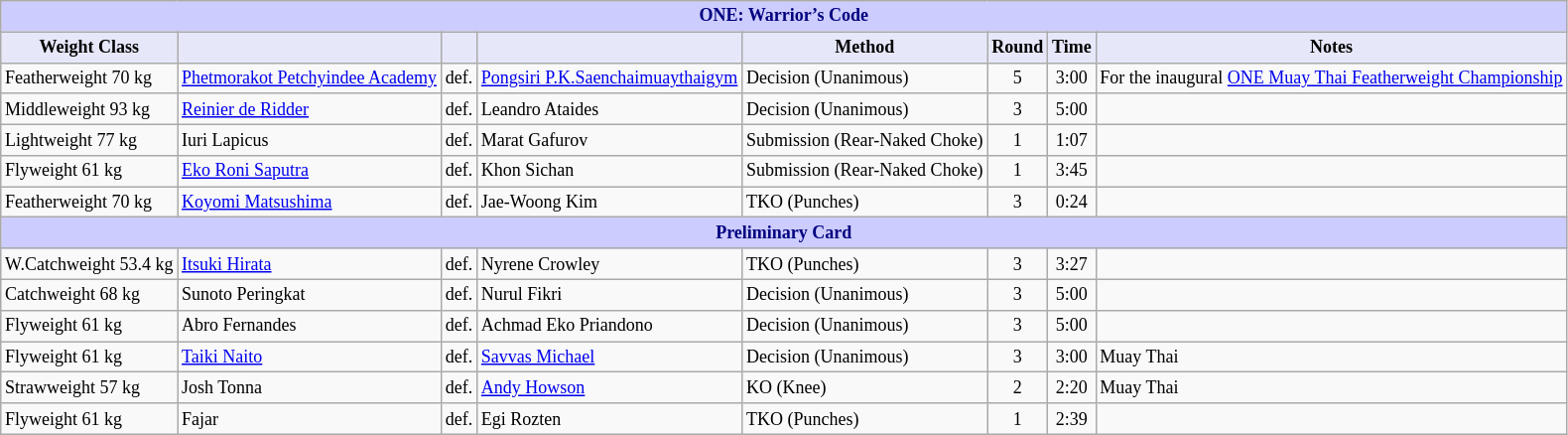<table class="wikitable" style="font-size: 75%;">
<tr>
<th colspan="8" style="background-color: #ccf; color: #000080; text-align: center;"><strong>ONE: Warrior’s Code</strong></th>
</tr>
<tr>
<th colspan="1" style="background-color: #E6E8FA; color: #000000; text-align: center;">Weight Class</th>
<th colspan="1" style="background-color: #E6E8FA; color: #000000; text-align: center;"></th>
<th colspan="1" style="background-color: #E6E8FA; color: #000000; text-align: center;"></th>
<th colspan="1" style="background-color: #E6E8FA; color: #000000; text-align: center;"></th>
<th colspan="1" style="background-color: #E6E8FA; color: #000000; text-align: center;">Method</th>
<th colspan="1" style="background-color: #E6E8FA; color: #000000; text-align: center;">Round</th>
<th colspan="1" style="background-color: #E6E8FA; color: #000000; text-align: center;">Time</th>
<th colspan="1" style="background-color: #E6E8FA; color: #000000; text-align: center;">Notes</th>
</tr>
<tr>
<td>Featherweight 70 kg</td>
<td> <a href='#'>Phetmorakot Petchyindee Academy</a></td>
<td>def.</td>
<td> <a href='#'>Pongsiri P.K.Saenchaimuaythaigym</a></td>
<td>Decision (Unanimous)</td>
<td align=center>5</td>
<td align=center>3:00</td>
<td>For the inaugural <a href='#'>ONE Muay Thai Featherweight Championship</a></td>
</tr>
<tr>
<td>Middleweight 93 kg</td>
<td> <a href='#'>Reinier de Ridder</a></td>
<td>def.</td>
<td> Leandro Ataides</td>
<td>Decision (Unanimous)</td>
<td align=center>3</td>
<td align=center>5:00</td>
<td></td>
</tr>
<tr>
<td>Lightweight 77 kg</td>
<td> Iuri Lapicus</td>
<td>def.</td>
<td> Marat Gafurov</td>
<td>Submission (Rear-Naked Choke)</td>
<td align=center>1</td>
<td align=center>1:07</td>
<td></td>
</tr>
<tr>
<td>Flyweight 61 kg</td>
<td> <a href='#'>Eko Roni Saputra</a></td>
<td>def.</td>
<td> Khon Sichan</td>
<td>Submission (Rear-Naked Choke)</td>
<td align=center>1</td>
<td align=center>3:45</td>
<td></td>
</tr>
<tr>
<td>Featherweight 70 kg</td>
<td> <a href='#'>Koyomi Matsushima</a></td>
<td>def.</td>
<td> Jae-Woong Kim</td>
<td>TKO (Punches)</td>
<td align=center>3</td>
<td align=center>0:24</td>
<td></td>
</tr>
<tr>
<th colspan="8" style="background-color: #ccf; color: #000080; text-align: center;"><strong>Preliminary Card</strong></th>
</tr>
<tr>
<td>W.Catchweight 53.4 kg</td>
<td> <a href='#'>Itsuki Hirata</a></td>
<td>def.</td>
<td> Nyrene Crowley</td>
<td>TKO (Punches)</td>
<td align=center>3</td>
<td align=center>3:27</td>
<td></td>
</tr>
<tr>
<td>Catchweight 68 kg</td>
<td> Sunoto Peringkat</td>
<td>def.</td>
<td> Nurul Fikri</td>
<td>Decision (Unanimous)</td>
<td align=center>3</td>
<td align=center>5:00</td>
<td></td>
</tr>
<tr>
<td>Flyweight 61 kg</td>
<td> Abro Fernandes</td>
<td>def.</td>
<td> Achmad Eko Priandono</td>
<td>Decision (Unanimous)</td>
<td align=center>3</td>
<td align=center>5:00</td>
<td></td>
</tr>
<tr>
<td>Flyweight 61 kg</td>
<td> <a href='#'>Taiki Naito</a></td>
<td>def.</td>
<td> <a href='#'>Savvas Michael</a></td>
<td>Decision (Unanimous)</td>
<td align=center>3</td>
<td align=center>3:00</td>
<td>Muay Thai</td>
</tr>
<tr>
<td>Strawweight 57 kg</td>
<td> Josh Tonna</td>
<td>def.</td>
<td> <a href='#'>Andy Howson</a></td>
<td>KO (Knee)</td>
<td align=center>2</td>
<td align=center>2:20</td>
<td>Muay Thai</td>
</tr>
<tr>
<td>Flyweight 61 kg</td>
<td> Fajar</td>
<td>def.</td>
<td> Egi Rozten</td>
<td>TKO (Punches)</td>
<td align=center>1</td>
<td align=center>2:39</td>
<td></td>
</tr>
</table>
